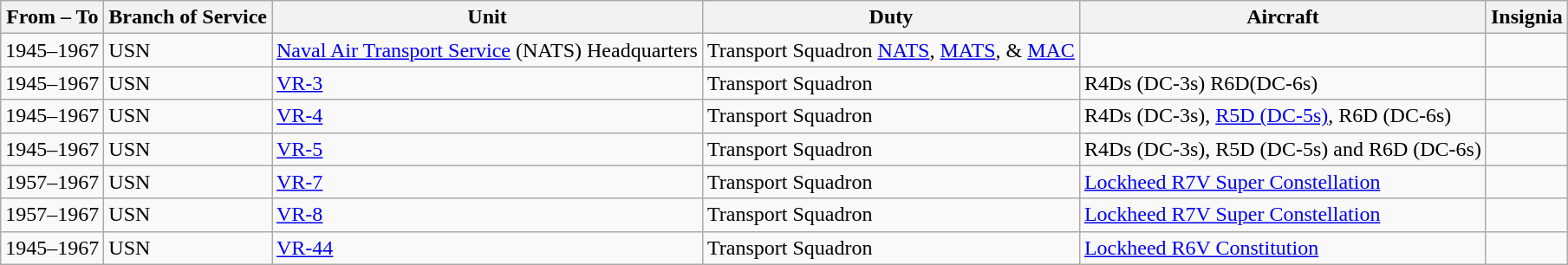<table class="wikitable sortable">
<tr>
<th>From – To</th>
<th>Branch of Service</th>
<th>Unit</th>
<th>Duty</th>
<th>Aircraft</th>
<th>Insignia</th>
</tr>
<tr>
<td>1945–1967</td>
<td>USN</td>
<td><a href='#'>Naval Air Transport Service</a> (NATS) Headquarters</td>
<td>Transport Squadron <a href='#'>NATS</a>, <a href='#'>MATS</a>, & <a href='#'>MAC</a></td>
<td></td>
<td> </td>
</tr>
<tr>
<td>1945–1967</td>
<td>USN</td>
<td><a href='#'>VR-3</a></td>
<td>Transport Squadron</td>
<td>R4Ds (DC-3s) R6D(DC-6s)</td>
<td></td>
</tr>
<tr>
<td>1945–1967</td>
<td>USN</td>
<td><a href='#'>VR-4</a></td>
<td>Transport Squadron</td>
<td>R4Ds (DC-3s), <a href='#'>R5D (DC-5s)</a>, R6D (DC-6s)</td>
<td></td>
</tr>
<tr>
<td>1945–1967</td>
<td>USN</td>
<td><a href='#'>VR-5</a></td>
<td>Transport Squadron</td>
<td>R4Ds (DC-3s), R5D (DC-5s) and R6D (DC-6s)</td>
<td></td>
</tr>
<tr>
<td>1957–1967</td>
<td>USN</td>
<td><a href='#'>VR-7</a></td>
<td>Transport Squadron</td>
<td><a href='#'>Lockheed R7V Super Constellation</a></td>
<td></td>
</tr>
<tr>
<td>1957–1967</td>
<td>USN</td>
<td><a href='#'>VR-8</a></td>
<td>Transport Squadron</td>
<td><a href='#'>Lockheed R7V Super Constellation</a></td>
<td></td>
</tr>
<tr>
<td>1945–1967</td>
<td>USN</td>
<td><a href='#'>VR-44</a></td>
<td>Transport Squadron</td>
<td><a href='#'>Lockheed R6V Constitution</a></td>
<td></td>
</tr>
</table>
